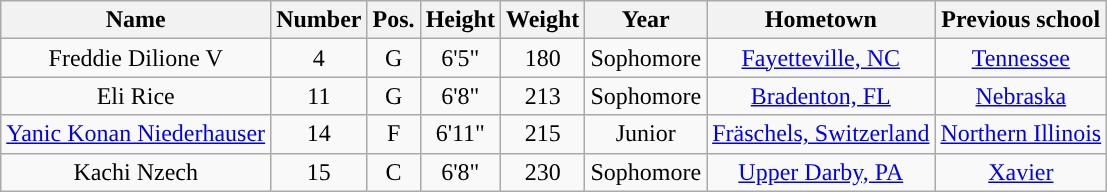<table class="wikitable sortable sortable" style="text-align:center">
<tr align=center>
<th>Name</th>
<th>Number</th>
<th>Pos.</th>
<th>Height</th>
<th>Weight</th>
<th>Year</th>
<th>Hometown</th>
<th class="unsortable">Previous school</th>
</tr>
<tr>
<td>Freddie Dilione V</td>
<td>4</td>
<td>G</td>
<td>6'5"</td>
<td>180</td>
<td>Sophomore</td>
<td><a href='#'>Fayetteville, NC</a></td>
<td><a href='#'>Tennessee</a></td>
</tr>
<tr>
<td>Eli Rice</td>
<td>11</td>
<td>G</td>
<td>6'8"</td>
<td>213</td>
<td>Sophomore</td>
<td><a href='#'>Bradenton, FL</a></td>
<td><a href='#'>Nebraska</a></td>
</tr>
<tr>
<td><a href='#'>Yanic Konan Niederhauser</a></td>
<td>14</td>
<td>F</td>
<td>6'11"</td>
<td>215</td>
<td>Junior</td>
<td><a href='#'>Fräschels, Switzerland</a></td>
<td><a href='#'>Northern Illinois</a></td>
</tr>
<tr>
<td>Kachi Nzech</td>
<td>15</td>
<td>C</td>
<td>6'8"</td>
<td>230</td>
<td>Sophomore</td>
<td><a href='#'>Upper Darby, PA</a></td>
<td><a href='#'>Xavier</a></td>
</tr>
</table>
